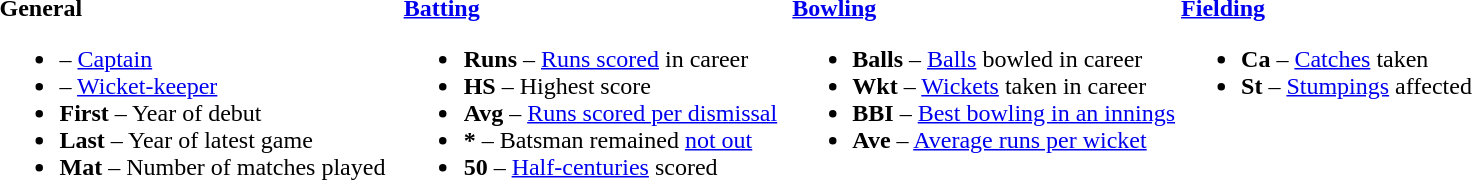<table>
<tr>
<td valign="top" style="width:26%"><br><strong>General</strong><ul><li> – <a href='#'>Captain</a></li><li> – <a href='#'>Wicket-keeper</a></li><li><strong>First</strong> – Year of debut</li><li><strong>Last</strong> – Year of latest game</li><li><strong>Mat</strong> – Number of matches played</li></ul></td>
<td valign="top" style="width:25%"><br><strong><a href='#'>Batting</a></strong><ul><li><strong>Runs</strong> – <a href='#'>Runs scored</a> in career</li><li><strong>HS</strong> – Highest score</li><li><strong>Avg</strong> – <a href='#'>Runs scored per dismissal</a></li><li><strong>*</strong> – Batsman remained <a href='#'>not out</a></li><li><strong>50</strong> – <a href='#'>Half-centuries</a> scored</li></ul></td>
<td valign="top" style="width:25%"><br><strong><a href='#'>Bowling</a></strong><ul><li><strong>Balls</strong> – <a href='#'>Balls</a> bowled in career</li><li><strong>Wkt</strong> – <a href='#'>Wickets</a> taken in career</li><li><strong>BBI</strong> – <a href='#'>Best bowling in an innings</a></li><li><strong>Ave</strong> – <a href='#'>Average runs per wicket</a></li></ul></td>
<td valign="top" style="width:24%"><br><strong><a href='#'>Fielding</a></strong><ul><li><strong>Ca</strong> – <a href='#'>Catches</a> taken</li><li><strong>St</strong> – <a href='#'>Stumpings</a> affected</li></ul></td>
</tr>
</table>
